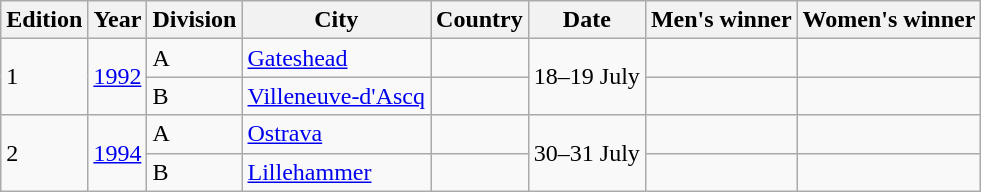<table class="wikitable">
<tr>
<th>Edition</th>
<th>Year</th>
<th>Division</th>
<th>City</th>
<th>Country</th>
<th>Date</th>
<th>Men's winner</th>
<th>Women's winner</th>
</tr>
<tr>
<td rowspan="2">1</td>
<td rowspan="2"><a href='#'>1992</a></td>
<td>A</td>
<td><a href='#'>Gateshead</a></td>
<td></td>
<td rowspan="2">18–19 July</td>
<td></td>
<td></td>
</tr>
<tr>
<td>B</td>
<td><a href='#'>Villeneuve-d'Ascq</a></td>
<td></td>
<td></td>
<td></td>
</tr>
<tr>
<td rowspan="2">2</td>
<td rowspan="2"><a href='#'>1994</a></td>
<td>A</td>
<td><a href='#'>Ostrava</a></td>
<td></td>
<td rowspan="2">30–31 July</td>
<td></td>
<td></td>
</tr>
<tr>
<td>B</td>
<td><a href='#'>Lillehammer</a></td>
<td></td>
<td></td>
<td></td>
</tr>
</table>
